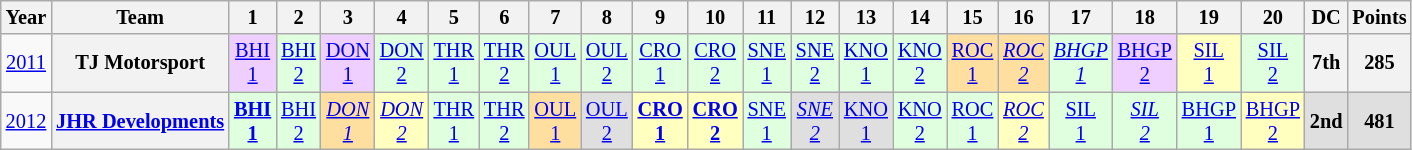<table class="wikitable" style="text-align:center; font-size:85%">
<tr>
<th>Year</th>
<th>Team</th>
<th>1</th>
<th>2</th>
<th>3</th>
<th>4</th>
<th>5</th>
<th>6</th>
<th>7</th>
<th>8</th>
<th>9</th>
<th>10</th>
<th>11</th>
<th>12</th>
<th>13</th>
<th>14</th>
<th>15</th>
<th>16</th>
<th>17</th>
<th>18</th>
<th>19</th>
<th>20</th>
<th>DC</th>
<th>Points</th>
</tr>
<tr>
<td><a href='#'>2011</a></td>
<th nowrap>TJ Motorsport</th>
<td style="background:#EFCFFF;"><a href='#'>BHI<br>1</a><br></td>
<td style="background:#DFFFDF;"><a href='#'>BHI<br>2</a><br></td>
<td style="background:#EFCFFF;"><a href='#'>DON<br>1</a><br></td>
<td style="background:#DFFFDF;"><a href='#'>DON<br>2</a><br></td>
<td style="background:#DFFFDF;"><a href='#'>THR<br>1</a><br></td>
<td style="background:#DFFFDF;"><a href='#'>THR<br>2</a><br></td>
<td style="background:#DFFFDF;"><a href='#'>OUL<br>1</a><br></td>
<td style="background:#DFFFDF;"><a href='#'>OUL<br>2</a><br></td>
<td style="background:#DFFFDF;"><a href='#'>CRO<br>1</a><br></td>
<td style="background:#DFFFDF;"><a href='#'>CRO<br>2</a><br></td>
<td style="background:#DFFFDF;"><a href='#'>SNE<br>1</a><br></td>
<td style="background:#DFFFDF;"><a href='#'>SNE<br>2</a><br></td>
<td style="background:#DFFFDF;"><a href='#'>KNO<br>1</a><br></td>
<td style="background:#DFFFDF;"><a href='#'>KNO<br>2</a><br></td>
<td style="background:#FFDF9F;"><a href='#'>ROC<br>1</a><br></td>
<td style="background:#FFDF9F;"><em><a href='#'>ROC<br>2</a></em><br></td>
<td style="background:#DFFFDF;"><em><a href='#'>BHGP<br>1</a></em><br></td>
<td style="background:#EFCFFF;"><a href='#'>BHGP<br>2</a><br></td>
<td style="background:#FFFFBF;"><a href='#'>SIL<br>1</a><br></td>
<td style="background:#DFFFDF;"><a href='#'>SIL<br>2</a><br></td>
<th>7th</th>
<th>285</th>
</tr>
<tr>
<td><a href='#'>2012</a></td>
<th nowrap><a href='#'>JHR Developments</a></th>
<td style="background:#dfffdf;"><strong><a href='#'>BHI<br>1</a></strong><br></td>
<td style="background:#dfffdf;"><a href='#'>BHI<br>2</a><br></td>
<td style="background:#ffdf9f;"><em><a href='#'>DON<br>1</a></em><br></td>
<td style="background:#ffffbf;"><em><a href='#'>DON<br>2</a></em><br></td>
<td style="background:#dfffdf;"><a href='#'>THR<br>1</a><br></td>
<td style="background:#dfffdf;"><a href='#'>THR<br>2</a><br></td>
<td style="background:#ffdf9f;"><a href='#'>OUL<br>1</a><br></td>
<td style="background:#dfdfdf;"><a href='#'>OUL<br>2</a><br></td>
<td style="background:#ffffbf;"><strong><a href='#'>CRO<br>1</a></strong><br></td>
<td style="background:#ffffbf;"><strong><a href='#'>CRO<br>2</a></strong><br></td>
<td style="background:#dfffdf;"><a href='#'>SNE<br>1</a><br></td>
<td style="background:#dfdfdf;"><em><a href='#'>SNE<br>2</a></em><br></td>
<td style="background:#dfdfdf;"><a href='#'>KNO<br>1</a><br></td>
<td style="background:#dfffdf;"><a href='#'>KNO<br>2</a><br></td>
<td style="background:#dfffdf;"><a href='#'>ROC<br>1</a><br></td>
<td style="background:#ffffbf;"><em><a href='#'>ROC<br>2</a></em><br></td>
<td style="background:#dfffdf;"><a href='#'>SIL<br>1</a><br></td>
<td style="background:#dfffdf;"><em><a href='#'>SIL<br>2</a></em><br></td>
<td style="background:#dfffdf;"><a href='#'>BHGP<br>1</a><br></td>
<td style="background:#ffffbf;"><a href='#'>BHGP<br>2</a><br></td>
<th style="background:#dfdfdf;">2nd</th>
<th style="background:#dfdfdf;">481</th>
</tr>
</table>
